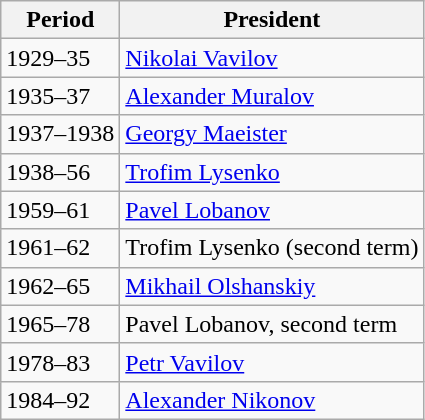<table class="wikitable floatright">
<tr>
<th>Period</th>
<th>President</th>
</tr>
<tr>
<td>1929–35</td>
<td><a href='#'>Nikolai Vavilov</a></td>
</tr>
<tr>
<td>1935–37</td>
<td><a href='#'>Alexander Muralov</a></td>
</tr>
<tr>
<td>1937–1938</td>
<td><a href='#'>Georgy Maeister</a></td>
</tr>
<tr>
<td>1938–56</td>
<td><a href='#'>Trofim Lysenko</a></td>
</tr>
<tr>
<td>1959–61</td>
<td><a href='#'>Pavel Lobanov</a></td>
</tr>
<tr>
<td>1961–62</td>
<td>Trofim Lysenko (second term)</td>
</tr>
<tr>
<td>1962–65</td>
<td><a href='#'>Mikhail Olshanskiy</a></td>
</tr>
<tr>
<td>1965–78</td>
<td>Pavel Lobanov, second term</td>
</tr>
<tr>
<td>1978–83</td>
<td><a href='#'>Petr Vavilov</a></td>
</tr>
<tr>
<td>1984–92</td>
<td><a href='#'>Alexander Nikonov</a></td>
</tr>
</table>
